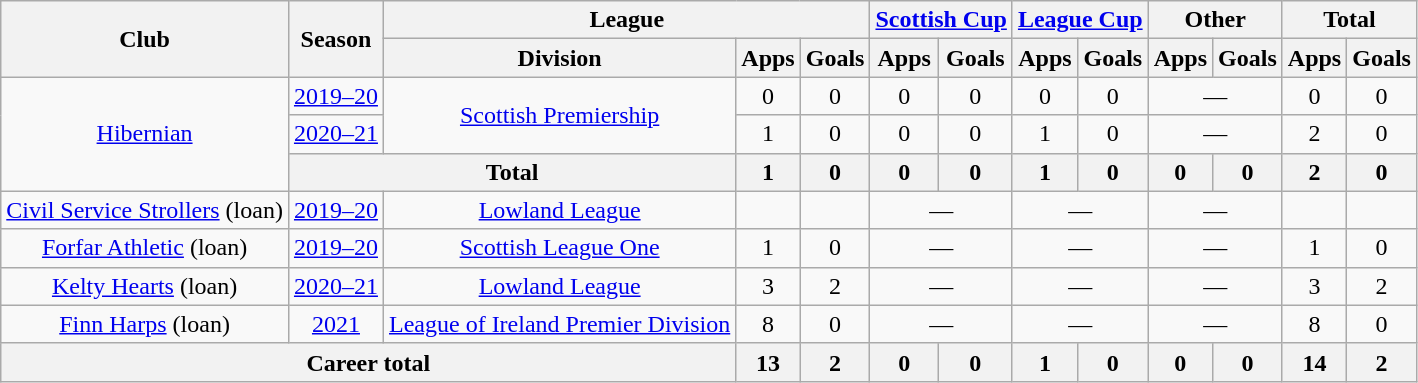<table class="wikitable" style="text-align:center">
<tr>
<th rowspan="2">Club</th>
<th rowspan="2">Season</th>
<th colspan="3">League</th>
<th colspan="2"><a href='#'>Scottish Cup</a></th>
<th colspan="2"><a href='#'>League Cup</a></th>
<th colspan="2">Other</th>
<th colspan="2">Total</th>
</tr>
<tr>
<th>Division</th>
<th>Apps</th>
<th>Goals</th>
<th>Apps</th>
<th>Goals</th>
<th>Apps</th>
<th>Goals</th>
<th>Apps</th>
<th>Goals</th>
<th>Apps</th>
<th>Goals</th>
</tr>
<tr>
<td rowspan="3"><a href='#'>Hibernian</a></td>
<td><a href='#'>2019–20</a></td>
<td rowspan="2"><a href='#'>Scottish Premiership</a></td>
<td>0</td>
<td>0</td>
<td>0</td>
<td>0</td>
<td>0</td>
<td>0</td>
<td colspan="2">—</td>
<td>0</td>
<td>0</td>
</tr>
<tr>
<td><a href='#'>2020–21</a></td>
<td>1</td>
<td>0</td>
<td>0</td>
<td>0</td>
<td>1</td>
<td>0</td>
<td colspan="2">—</td>
<td>2</td>
<td>0</td>
</tr>
<tr>
<th colspan="2">Total</th>
<th>1</th>
<th>0</th>
<th>0</th>
<th>0</th>
<th>1</th>
<th>0</th>
<th>0</th>
<th>0</th>
<th>2</th>
<th>0</th>
</tr>
<tr>
<td><a href='#'>Civil Service Strollers</a> (loan)</td>
<td><a href='#'>2019–20</a></td>
<td><a href='#'>Lowland League</a></td>
<td></td>
<td></td>
<td colspan=2>—</td>
<td colspan=2>—</td>
<td colspan=2>—</td>
<td></td>
<td></td>
</tr>
<tr>
<td><a href='#'>Forfar Athletic</a> (loan)</td>
<td><a href='#'>2019–20</a></td>
<td><a href='#'>Scottish League One</a></td>
<td>1</td>
<td>0</td>
<td colspan=2>—</td>
<td colspan=2>—</td>
<td colspan=2>—</td>
<td>1</td>
<td>0</td>
</tr>
<tr>
<td><a href='#'>Kelty Hearts</a> (loan)</td>
<td><a href='#'>2020–21</a></td>
<td><a href='#'>Lowland League</a></td>
<td>3</td>
<td>2</td>
<td colspan=2>—</td>
<td colspan=2>—</td>
<td colspan=2>—</td>
<td>3</td>
<td>2</td>
</tr>
<tr>
<td><a href='#'>Finn Harps</a> (loan)</td>
<td><a href='#'>2021</a></td>
<td><a href='#'>League of Ireland Premier Division</a></td>
<td>8</td>
<td>0</td>
<td colspan=2>—</td>
<td colspan=2>—</td>
<td colspan=2>—</td>
<td>8</td>
<td>0</td>
</tr>
<tr>
<th colspan="3">Career total</th>
<th>13</th>
<th>2</th>
<th>0</th>
<th>0</th>
<th>1</th>
<th>0</th>
<th>0</th>
<th>0</th>
<th>14</th>
<th>2</th>
</tr>
</table>
